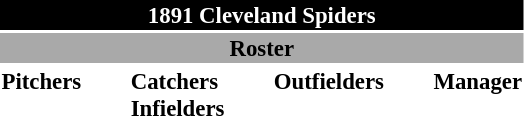<table class="toccolours" style="font-size: 95%;">
<tr>
<th colspan="10" style="background-color: #000000; color: #FFFFFF; text-align: center;">1891 Cleveland Spiders</th>
</tr>
<tr>
<td colspan="10" style="background-color: #A9A9A9; color: #000000; text-align: center;"><strong>Roster</strong></td>
</tr>
<tr>
<td valign="top"><strong>Pitchers</strong><br>





</td>
<td width="25px"></td>
<td valign="top"><strong>Catchers</strong><br>

<strong>Infielders</strong>





</td>
<td width="25px"></td>
<td valign="top"><strong>Outfielders</strong><br>







</td>
<td width="25px"></td>
<td valign="top"><strong>Manager</strong><br>
</td>
</tr>
</table>
